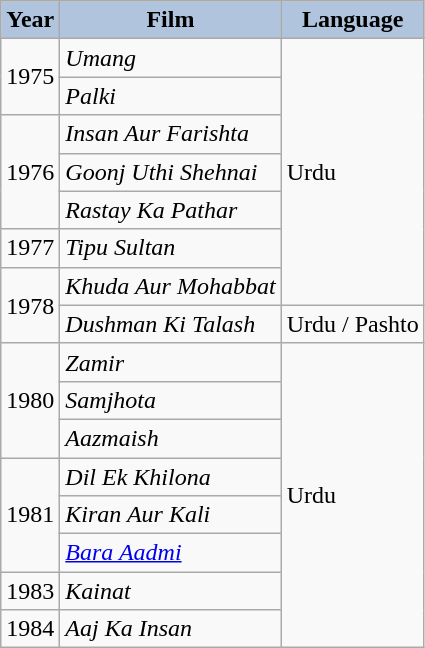<table class="wikitable sortable plainrowheaders">
<tr>
<th style="background:#B0C4DE;">Year</th>
<th style="background:#B0C4DE;">Film</th>
<th style="background:#B0C4DE;">Language</th>
</tr>
<tr>
<td rowspan="2">1975</td>
<td><em>Umang</em></td>
<td rowspan="7">Urdu</td>
</tr>
<tr>
<td><em>Palki</em></td>
</tr>
<tr>
<td rowspan="3">1976</td>
<td><em>Insan Aur Farishta</em></td>
</tr>
<tr>
<td><em>Goonj Uthi Shehnai</em></td>
</tr>
<tr>
<td><em>Rastay Ka Pathar</em></td>
</tr>
<tr>
<td>1977</td>
<td><em>Tipu Sultan</em></td>
</tr>
<tr>
<td rowspan="2">1978</td>
<td><em>Khuda Aur Mohabbat</em></td>
</tr>
<tr>
<td><em>Dushman Ki Talash</em></td>
<td>Urdu / Pashto</td>
</tr>
<tr>
<td rowspan="3">1980</td>
<td><em>Zamir</em></td>
<td rowspan="8">Urdu</td>
</tr>
<tr>
<td><em>Samjhota</em></td>
</tr>
<tr>
<td><em>Aazmaish</em></td>
</tr>
<tr>
<td rowspan="3">1981</td>
<td><em>Dil Ek Khilona</em></td>
</tr>
<tr>
<td><em>Kiran Aur Kali</em></td>
</tr>
<tr>
<td><em><a href='#'>Bara Aadmi</a></em></td>
</tr>
<tr>
<td>1983</td>
<td><em>Kainat</em></td>
</tr>
<tr>
<td>1984</td>
<td><em>Aaj Ka Insan</em></td>
</tr>
</table>
